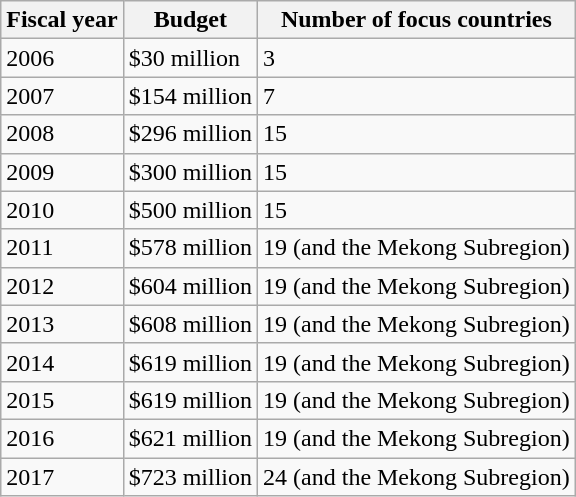<table class="wikitable">
<tr>
<th>Fiscal year</th>
<th>Budget</th>
<th>Number of focus countries</th>
</tr>
<tr>
<td>2006</td>
<td>$30 million</td>
<td>3</td>
</tr>
<tr>
<td>2007</td>
<td>$154 million</td>
<td>7</td>
</tr>
<tr>
<td>2008</td>
<td>$296 million</td>
<td>15</td>
</tr>
<tr>
<td>2009</td>
<td>$300 million</td>
<td>15</td>
</tr>
<tr>
<td>2010</td>
<td>$500 million</td>
<td>15</td>
</tr>
<tr>
<td>2011</td>
<td>$578 million</td>
<td>19 (and the Mekong Subregion)</td>
</tr>
<tr>
<td>2012</td>
<td>$604 million</td>
<td>19 (and the Mekong Subregion)</td>
</tr>
<tr>
<td>2013</td>
<td>$608 million</td>
<td>19 (and the Mekong Subregion)</td>
</tr>
<tr>
<td>2014</td>
<td>$619 million</td>
<td>19 (and the Mekong Subregion)</td>
</tr>
<tr>
<td>2015</td>
<td>$619 million</td>
<td>19 (and the Mekong Subregion)</td>
</tr>
<tr>
<td>2016</td>
<td>$621 million</td>
<td>19 (and the Mekong Subregion)</td>
</tr>
<tr>
<td>2017</td>
<td>$723 million</td>
<td>24 (and the Mekong Subregion)</td>
</tr>
</table>
